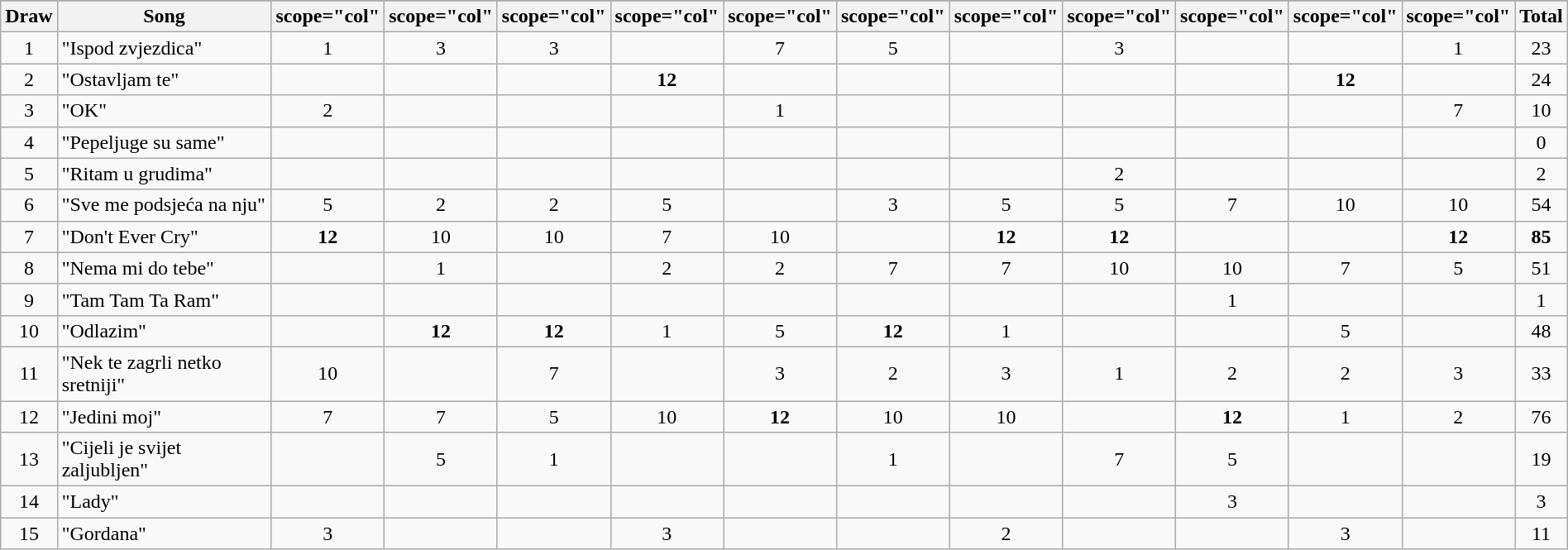<table class="wikitable plainrowheaders" style="margin: 1em auto 1em auto; text-align:center;">
<tr>
</tr>
<tr>
<th scope="col">Draw</th>
<th scope="col">Song</th>
<th>scope="col" </th>
<th>scope="col" </th>
<th>scope="col" </th>
<th>scope="col" </th>
<th>scope="col" </th>
<th>scope="col" </th>
<th>scope="col" </th>
<th>scope="col" </th>
<th>scope="col" </th>
<th>scope="col" </th>
<th>scope="col" </th>
<th scope="col">Total</th>
</tr>
<tr --->
<td>1</td>
<td align="left">"Ispod zvjezdica"</td>
<td>1</td>
<td>3</td>
<td>3</td>
<td></td>
<td>7</td>
<td>5</td>
<td></td>
<td>3</td>
<td></td>
<td></td>
<td>1</td>
<td>23</td>
</tr>
<tr --->
<td>2</td>
<td align="left">"Ostavljam te"</td>
<td></td>
<td></td>
<td></td>
<td><strong>12</strong></td>
<td></td>
<td></td>
<td></td>
<td></td>
<td></td>
<td><strong>12</strong></td>
<td></td>
<td>24</td>
</tr>
<tr --->
<td>3</td>
<td align="left">"OK"</td>
<td>2</td>
<td></td>
<td></td>
<td></td>
<td>1</td>
<td></td>
<td></td>
<td></td>
<td></td>
<td></td>
<td>7</td>
<td>10</td>
</tr>
<tr --->
<td>4</td>
<td align="left">"Pepeljuge su same"</td>
<td></td>
<td></td>
<td></td>
<td></td>
<td></td>
<td></td>
<td></td>
<td></td>
<td></td>
<td></td>
<td></td>
<td>0</td>
</tr>
<tr --->
<td>5</td>
<td align="left">"Ritam u grudima"</td>
<td></td>
<td></td>
<td></td>
<td></td>
<td></td>
<td></td>
<td></td>
<td>2</td>
<td></td>
<td></td>
<td></td>
<td>2</td>
</tr>
<tr --->
<td>6</td>
<td align="left">"Sve me podsjeća na nju"</td>
<td>5</td>
<td>2</td>
<td>2</td>
<td>5</td>
<td></td>
<td>3</td>
<td>5</td>
<td>5</td>
<td>7</td>
<td>10</td>
<td>10</td>
<td>54</td>
</tr>
<tr>
<td>7</td>
<td align="left">"Don't Ever Cry"</td>
<td><strong>12</strong></td>
<td>10</td>
<td>10</td>
<td>7</td>
<td>10</td>
<td></td>
<td><strong>12</strong></td>
<td><strong>12</strong></td>
<td></td>
<td></td>
<td><strong>12</strong></td>
<td><strong>85</strong></td>
</tr>
<tr --->
<td>8</td>
<td align="left">"Nema mi do tebe"</td>
<td></td>
<td>1</td>
<td></td>
<td>2</td>
<td>2</td>
<td>7</td>
<td>7</td>
<td>10</td>
<td>10</td>
<td>7</td>
<td>5</td>
<td>51</td>
</tr>
<tr --->
<td>9</td>
<td align="left">"Tam Tam Ta Ram"</td>
<td></td>
<td></td>
<td></td>
<td></td>
<td></td>
<td></td>
<td></td>
<td></td>
<td>1</td>
<td></td>
<td></td>
<td>1</td>
</tr>
<tr --->
<td>10</td>
<td align="left">"Odlazim"</td>
<td></td>
<td><strong>12</strong></td>
<td><strong>12</strong></td>
<td>1</td>
<td>5</td>
<td><strong>12</strong></td>
<td>1</td>
<td></td>
<td></td>
<td>5</td>
<td></td>
<td>48</td>
</tr>
<tr --->
<td>11</td>
<td align="left">"Nek te zagrli netko sretniji"</td>
<td>10</td>
<td></td>
<td>7</td>
<td></td>
<td>3</td>
<td>2</td>
<td>3</td>
<td>1</td>
<td>2</td>
<td>2</td>
<td>3</td>
<td>33</td>
</tr>
<tr --->
<td>12</td>
<td align="left">"Jedini moj"</td>
<td>7</td>
<td>7</td>
<td>5</td>
<td>10</td>
<td><strong>12</strong></td>
<td>10</td>
<td>10</td>
<td></td>
<td><strong>12</strong></td>
<td>1</td>
<td>2</td>
<td>76</td>
</tr>
<tr --->
<td>13</td>
<td align="left">"Cijeli je svijet zaljubljen"</td>
<td></td>
<td>5</td>
<td>1</td>
<td></td>
<td></td>
<td>1</td>
<td></td>
<td>7</td>
<td>5</td>
<td></td>
<td></td>
<td>19</td>
</tr>
<tr --->
<td>14</td>
<td align="left">"Lady"</td>
<td></td>
<td></td>
<td></td>
<td></td>
<td></td>
<td></td>
<td></td>
<td></td>
<td>3</td>
<td></td>
<td></td>
<td>3</td>
</tr>
<tr --->
<td>15</td>
<td align="left">"Gordana"</td>
<td>3</td>
<td></td>
<td></td>
<td>3</td>
<td></td>
<td></td>
<td>2</td>
<td></td>
<td></td>
<td>3</td>
<td></td>
<td>11</td>
</tr>
</table>
